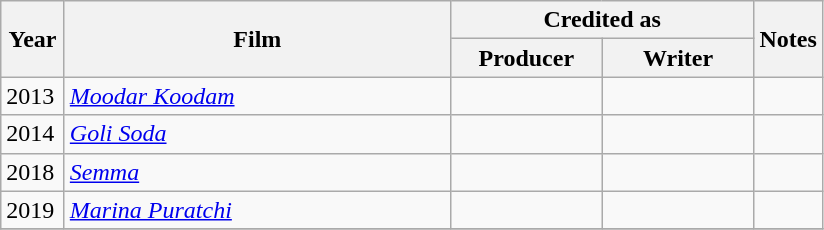<table class="wikitable sortable">
<tr>
<th rowspan="2" style="width:35px;">Year</th>
<th rowspan="2" style="width:250px;">Film</th>
<th colspan="2" style="width:195px;">Credited as</th>
<th rowspan="2" class="unsortable">Notes</th>
</tr>
<tr>
<th width=65>Producer</th>
<th width=65>Writer</th>
</tr>
<tr>
<td>2013</td>
<td><em><a href='#'>Moodar Koodam</a></em></td>
<td></td>
<td></td>
<td></td>
</tr>
<tr>
<td>2014</td>
<td><em><a href='#'>Goli Soda</a></em></td>
<td></td>
<td></td>
<td></td>
</tr>
<tr>
<td>2018</td>
<td><em><a href='#'>Semma</a></em></td>
<td></td>
<td></td>
<td></td>
</tr>
<tr>
<td>2019</td>
<td><em><a href='#'>Marina Puratchi</a></em></td>
<td></td>
<td></td>
<td></td>
</tr>
<tr>
</tr>
</table>
